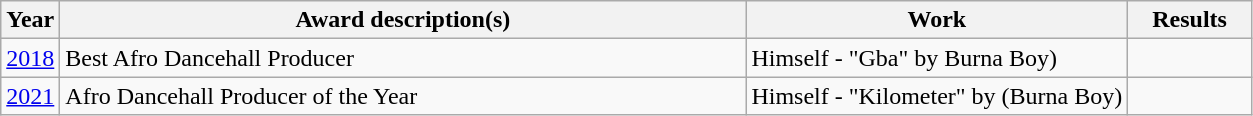<table class="wikitable">
<tr>
<th>Year</th>
<th width="450">Award description(s)</th>
<th>Work</th>
<th width="75">Results</th>
</tr>
<tr>
<td><a href='#'>2018</a></td>
<td>Best Afro Dancehall Producer</td>
<td>Himself - "Gba" by Burna Boy)</td>
<td></td>
</tr>
<tr>
<td><a href='#'>2021</a></td>
<td>Afro Dancehall Producer of the Year</td>
<td>Himself - "Kilometer" by (Burna Boy)</td>
<td></td>
</tr>
</table>
